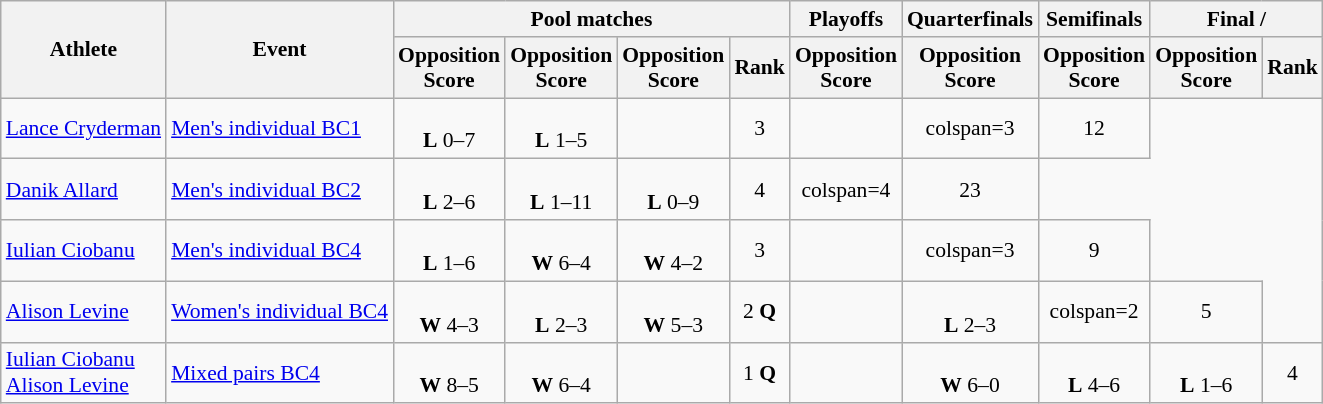<table class=wikitable style="font-size:90%">
<tr>
<th rowspan="2">Athlete</th>
<th rowspan="2">Event</th>
<th colspan="4">Pool matches</th>
<th>Playoffs</th>
<th>Quarterfinals</th>
<th>Semifinals</th>
<th colspan=2>Final / </th>
</tr>
<tr>
<th>Opposition<br>Score</th>
<th>Opposition<br>Score</th>
<th>Opposition<br>Score</th>
<th>Rank</th>
<th>Opposition<br>Score</th>
<th>Opposition<br>Score</th>
<th>Opposition<br>Score</th>
<th>Opposition<br>Score</th>
<th>Rank</th>
</tr>
<tr align=center>
<td align=left><a href='#'>Lance Cryderman</a></td>
<td align=left><a href='#'>Men's individual BC1</a></td>
<td><br><strong>L</strong> 0–7</td>
<td><br><strong>L</strong> 1–5</td>
<td></td>
<td>3</td>
<td></td>
<td>colspan=3 </td>
<td>12</td>
</tr>
<tr align=center>
<td align=left><a href='#'>Danik Allard</a></td>
<td align=left><a href='#'>Men's individual BC2</a></td>
<td><br><strong>L</strong> 2–6</td>
<td><br><strong>L</strong> 1–11</td>
<td><br><strong>L</strong> 0–9</td>
<td>4</td>
<td>colspan=4 </td>
<td>23</td>
</tr>
<tr align=center>
<td align=left><a href='#'>Iulian Ciobanu</a></td>
<td align=left><a href='#'>Men's individual BC4</a></td>
<td><br><strong>L</strong> 1–6</td>
<td><br><strong>W</strong> 6–4</td>
<td><br><strong>W</strong> 4–2</td>
<td>3</td>
<td></td>
<td>colspan=3 </td>
<td>9</td>
</tr>
<tr align=center>
<td align=left><a href='#'>Alison Levine</a></td>
<td align=left><a href='#'>Women's individual BC4</a></td>
<td><br><strong>W</strong> 4–3</td>
<td><br><strong>L</strong> 2–3</td>
<td><br><strong>W</strong> 5–3</td>
<td>2 <strong>Q</strong></td>
<td></td>
<td><br><strong>L</strong> 2–3</td>
<td>colspan=2 </td>
<td>5</td>
</tr>
<tr align=center>
<td align=left><a href='#'>Iulian Ciobanu</a><br><a href='#'>Alison Levine</a></td>
<td align=left><a href='#'>Mixed pairs BC4</a></td>
<td><br><strong>W</strong> 8–5</td>
<td><br><strong>W</strong> 6–4</td>
<td></td>
<td>1 <strong>Q</strong></td>
<td></td>
<td><br><strong>W</strong> 6–0</td>
<td><br><strong>L</strong> 4–6</td>
<td><br><strong>L</strong> 1–6</td>
<td>4</td>
</tr>
</table>
